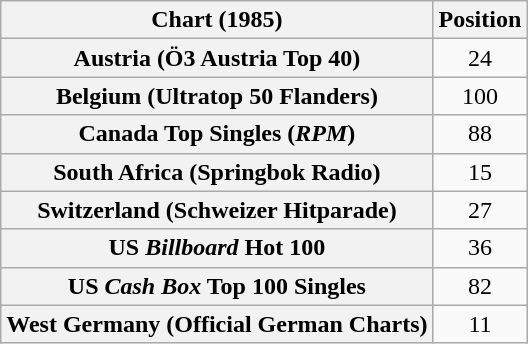<table class="wikitable sortable plainrowheaders" style="text-align:center">
<tr>
<th scope="col">Chart (1985)</th>
<th scope="col">Position</th>
</tr>
<tr>
<th scope="row">Austria (Ö3 Austria Top 40)</th>
<td>24</td>
</tr>
<tr>
<th scope="row">Belgium (Ultratop 50 Flanders)</th>
<td>100</td>
</tr>
<tr>
<th scope="row">Canada Top Singles (<em>RPM</em>)</th>
<td>88</td>
</tr>
<tr>
<th scope="row">South Africa (Springbok Radio)</th>
<td>15</td>
</tr>
<tr>
<th scope="row">Switzerland (Schweizer Hitparade)</th>
<td>27</td>
</tr>
<tr>
<th scope="row">US <em>Billboard</em> Hot 100</th>
<td>36</td>
</tr>
<tr>
<th scope="row">US <em>Cash Box</em> Top 100 Singles</th>
<td>82</td>
</tr>
<tr>
<th scope="row">West Germany (Official German Charts)</th>
<td>11</td>
</tr>
</table>
